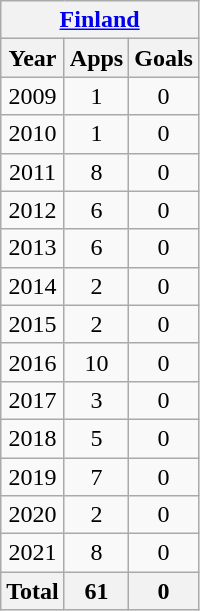<table class="wikitable" style="text-align:center">
<tr>
<th colspan=3><a href='#'>Finland</a></th>
</tr>
<tr>
<th>Year</th>
<th>Apps</th>
<th>Goals</th>
</tr>
<tr>
<td>2009</td>
<td>1</td>
<td>0</td>
</tr>
<tr>
<td>2010</td>
<td>1</td>
<td>0</td>
</tr>
<tr>
<td>2011</td>
<td>8</td>
<td>0</td>
</tr>
<tr>
<td>2012</td>
<td>6</td>
<td>0</td>
</tr>
<tr>
<td>2013</td>
<td>6</td>
<td>0</td>
</tr>
<tr>
<td>2014</td>
<td>2</td>
<td>0</td>
</tr>
<tr>
<td>2015</td>
<td>2</td>
<td>0</td>
</tr>
<tr>
<td>2016</td>
<td>10</td>
<td>0</td>
</tr>
<tr>
<td>2017</td>
<td>3</td>
<td>0</td>
</tr>
<tr>
<td>2018</td>
<td>5</td>
<td>0</td>
</tr>
<tr>
<td>2019</td>
<td>7</td>
<td>0</td>
</tr>
<tr>
<td>2020</td>
<td>2</td>
<td>0</td>
</tr>
<tr>
<td>2021</td>
<td>8</td>
<td>0</td>
</tr>
<tr>
<th>Total</th>
<th>61</th>
<th>0</th>
</tr>
</table>
